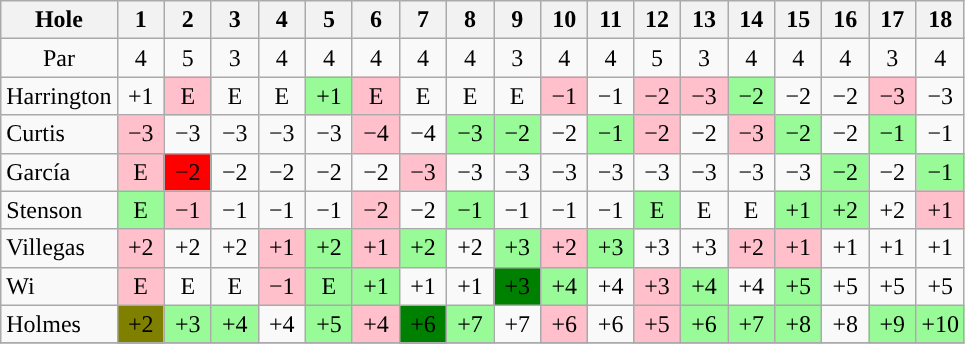<table class="wikitable" style="text-align:center">
<tr>
<th>Hole</th>
<th>  1  </th>
<th>  2  </th>
<th>  3  </th>
<th>  4  </th>
<th>  5  </th>
<th>  6  </th>
<th>  7  </th>
<th>  8  </th>
<th>  9  </th>
<th> 10 </th>
<th> 11 </th>
<th> 12 </th>
<th> 13 </th>
<th> 14 </th>
<th> 15 </th>
<th> 16 </th>
<th> 17 </th>
<th> 18 </th>
</tr>
<tr>
<td>Par</td>
<td>4</td>
<td>5</td>
<td>3</td>
<td>4</td>
<td>4</td>
<td>4</td>
<td>4</td>
<td>4</td>
<td>3</td>
<td>4</td>
<td>4</td>
<td>5</td>
<td>3</td>
<td>4</td>
<td>4</td>
<td>4</td>
<td>3</td>
<td>4</td>
</tr>
<tr>
<td align=left> Harrington</td>
<td>+1</td>
<td style="background: Pink;">E</td>
<td>E</td>
<td>E</td>
<td style="background: PaleGreen;">+1</td>
<td style="background: Pink;">E</td>
<td>E</td>
<td>E</td>
<td>E</td>
<td style="background: Pink;">−1</td>
<td>−1</td>
<td style="background: Pink;">−2</td>
<td style="background: Pink;">−3</td>
<td style="background: PaleGreen;">−2</td>
<td>−2</td>
<td>−2</td>
<td style="background: Pink;">−3</td>
<td>−3</td>
</tr>
<tr>
<td align=left> Curtis</td>
<td style="background: Pink;">−3</td>
<td>−3</td>
<td>−3</td>
<td>−3</td>
<td>−3</td>
<td style="background: Pink;">−4</td>
<td>−4</td>
<td style="background: PaleGreen;">−3</td>
<td style="background: PaleGreen;">−2</td>
<td>−2</td>
<td style="background: PaleGreen;">−1</td>
<td style="background: Pink;">−2</td>
<td>−2</td>
<td style="background: Pink;">−3</td>
<td style="background: PaleGreen;">−2</td>
<td>−2</td>
<td style="background: PaleGreen;">−1</td>
<td>−1</td>
</tr>
<tr>
<td align=left> García</td>
<td style="background: Pink;">E</td>
<td style="background: Red;">−2</td>
<td>−2</td>
<td>−2</td>
<td>−2</td>
<td>−2</td>
<td style="background: Pink;">−3</td>
<td>−3</td>
<td>−3</td>
<td>−3</td>
<td>−3</td>
<td>−3</td>
<td>−3</td>
<td>−3</td>
<td>−3</td>
<td style="background: PaleGreen;">−2</td>
<td>−2</td>
<td style="background: PaleGreen;">−1</td>
</tr>
<tr>
<td align=left> Stenson</td>
<td style="background: PaleGreen;">E</td>
<td style="background: Pink;">−1</td>
<td>−1</td>
<td>−1</td>
<td>−1</td>
<td style="background: Pink;">−2</td>
<td>−2</td>
<td style="background: PaleGreen;">−1</td>
<td>−1</td>
<td>−1</td>
<td>−1</td>
<td style="background: PaleGreen;">E</td>
<td>E</td>
<td>E</td>
<td style="background: PaleGreen;">+1</td>
<td style="background: PaleGreen;">+2</td>
<td>+2</td>
<td style="background: Pink;">+1</td>
</tr>
<tr>
<td align=left> Villegas</td>
<td style="background: Pink;">+2</td>
<td>+2</td>
<td>+2</td>
<td style="background: Pink;">+1</td>
<td style="background: PaleGreen;">+2</td>
<td style="background: Pink;">+1</td>
<td style="background: PaleGreen;">+2</td>
<td>+2</td>
<td style="background: PaleGreen;">+3</td>
<td style="background: Pink;">+2</td>
<td style="background: PaleGreen;">+3</td>
<td>+3</td>
<td>+3</td>
<td style="background: Pink;">+2</td>
<td style="background: Pink;">+1</td>
<td>+1</td>
<td>+1</td>
<td>+1</td>
</tr>
<tr>
<td align=left> Wi</td>
<td style="background: Pink;">E</td>
<td>E</td>
<td>E</td>
<td style="background: Pink;">−1</td>
<td style="background: PaleGreen;">E</td>
<td style="background: PaleGreen;">+1</td>
<td>+1</td>
<td>+1</td>
<td style="background: Green;">+3</td>
<td style="background: PaleGreen;">+4</td>
<td>+4</td>
<td style="background: Pink;">+3</td>
<td style="background: PaleGreen;">+4</td>
<td>+4</td>
<td style="background: PaleGreen;">+5</td>
<td>+5</td>
<td>+5</td>
<td>+5</td>
</tr>
<tr>
<td align=left> Holmes</td>
<td style="background: Olive;">+2</td>
<td style="background: PaleGreen;">+3</td>
<td style="background: PaleGreen;">+4</td>
<td>+4</td>
<td style="background: PaleGreen;">+5</td>
<td style="background: Pink">+4</td>
<td style="background: Green;">+6</td>
<td style="background: PaleGreen;">+7</td>
<td>+7</td>
<td style="background: Pink;">+6</td>
<td>+6</td>
<td style="background: Pink;">+5</td>
<td style="background: PaleGreen;">+6</td>
<td style="background: PaleGreen;">+7</td>
<td style="background: PaleGreen;">+8</td>
<td>+8</td>
<td style="background: PaleGreen;">+9</td>
<td style="background: PaleGreen;">+10</td>
</tr>
<tr>
</tr>
</table>
